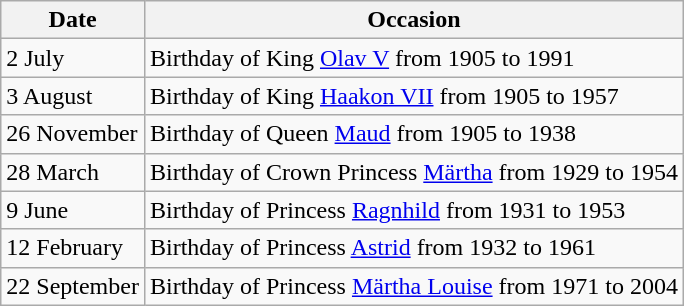<table class="wikitable">
<tr>
<th>Date</th>
<th>Occasion</th>
</tr>
<tr>
<td>2 July</td>
<td>Birthday of King <a href='#'>Olav V</a> from 1905 to 1991</td>
</tr>
<tr>
<td>3 August</td>
<td>Birthday of King <a href='#'>Haakon VII</a> from 1905 to 1957</td>
</tr>
<tr>
<td>26 November</td>
<td>Birthday of Queen <a href='#'>Maud</a> from 1905 to 1938</td>
</tr>
<tr>
<td>28 March</td>
<td>Birthday of Crown Princess <a href='#'>Märtha</a> from 1929 to 1954</td>
</tr>
<tr>
<td>9 June</td>
<td>Birthday of Princess <a href='#'>Ragnhild</a> from 1931 to 1953</td>
</tr>
<tr>
<td>12 February</td>
<td>Birthday of Princess <a href='#'>Astrid</a> from 1932 to 1961</td>
</tr>
<tr>
<td>22 September</td>
<td>Birthday of Princess <a href='#'>Märtha Louise</a> from 1971 to 2004</td>
</tr>
</table>
